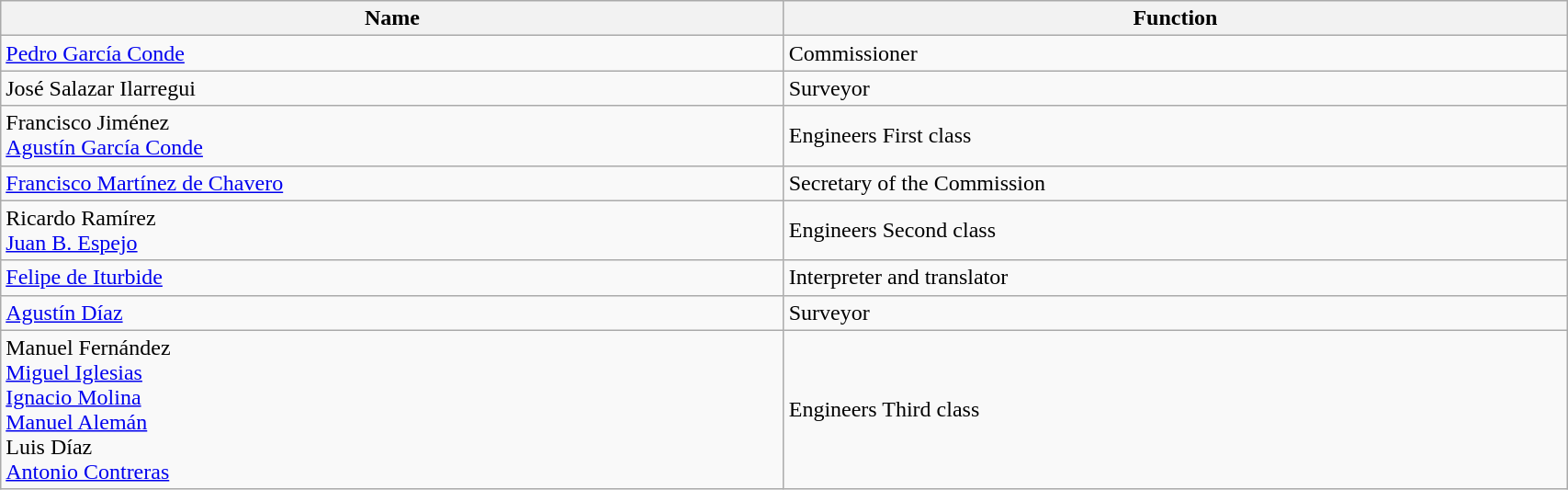<table width = 90% class = "wikitable">
<tr>
<th width = 100>Name</th>
<th width = 100>Function</th>
</tr>
<tr>
<td><a href='#'>Pedro García Conde</a></td>
<td>Commissioner</td>
</tr>
<tr>
<td>José Salazar Ilarregui</td>
<td>Surveyor</td>
</tr>
<tr>
<td>Francisco Jiménez<br> <a href='#'>Agustín García Conde</a></td>
<td>Engineers First class</td>
</tr>
<tr>
<td><a href='#'>Francisco Martínez de Chavero</a></td>
<td>Secretary of the Commission</td>
</tr>
<tr>
<td>Ricardo Ramírez<br><a href='#'>Juan B. Espejo</a></td>
<td>Engineers Second class</td>
</tr>
<tr>
<td><a href='#'>Felipe de Iturbide</a></td>
<td>Interpreter and translator</td>
</tr>
<tr>
<td><a href='#'>Agustín Díaz</a></td>
<td>Surveyor</td>
</tr>
<tr>
<td>Manuel Fernández<br><a href='#'>Miguel Iglesias</a><br><a href='#'>Ignacio Molina</a><br><a href='#'>Manuel Alemán</a><br>Luis Díaz<br><a href='#'>Antonio Contreras</a></td>
<td>Engineers Third class</td>
</tr>
</table>
